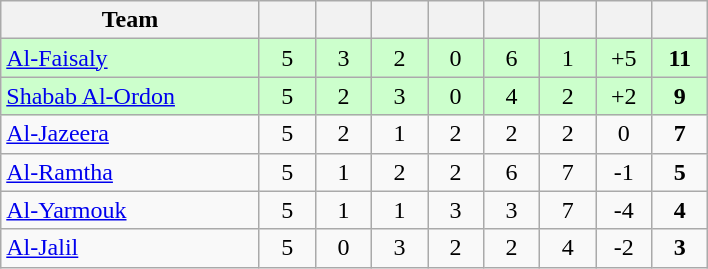<table class="wikitable" style="text-align: center;">
<tr>
<th width=165>Team</th>
<th width=30></th>
<th width=30></th>
<th width=30></th>
<th width=30></th>
<th width=30></th>
<th width=30></th>
<th width=30></th>
<th width=30></th>
</tr>
<tr bgcolor=#ccffcc>
<td align=left><a href='#'>Al-Faisaly</a></td>
<td>5</td>
<td>3</td>
<td>2</td>
<td>0</td>
<td>6</td>
<td>1</td>
<td>+5</td>
<td><strong>11</strong></td>
</tr>
<tr bgcolor=#ccffcc>
<td align=left><a href='#'>Shabab Al-Ordon</a></td>
<td>5</td>
<td>2</td>
<td>3</td>
<td>0</td>
<td>4</td>
<td>2</td>
<td>+2</td>
<td><strong>9</strong></td>
</tr>
<tr>
<td align=left><a href='#'>Al-Jazeera</a></td>
<td>5</td>
<td>2</td>
<td>1</td>
<td>2</td>
<td>2</td>
<td>2</td>
<td>0</td>
<td><strong>7</strong></td>
</tr>
<tr>
<td align=left><a href='#'>Al-Ramtha</a></td>
<td>5</td>
<td>1</td>
<td>2</td>
<td>2</td>
<td>6</td>
<td>7</td>
<td>-1</td>
<td><strong>5</strong></td>
</tr>
<tr>
<td align=left><a href='#'>Al-Yarmouk</a></td>
<td>5</td>
<td>1</td>
<td>1</td>
<td>3</td>
<td>3</td>
<td>7</td>
<td>-4</td>
<td><strong>4</strong></td>
</tr>
<tr>
<td align=left><a href='#'>Al-Jalil</a></td>
<td>5</td>
<td>0</td>
<td>3</td>
<td>2</td>
<td>2</td>
<td>4</td>
<td>-2</td>
<td><strong>3</strong></td>
</tr>
</table>
